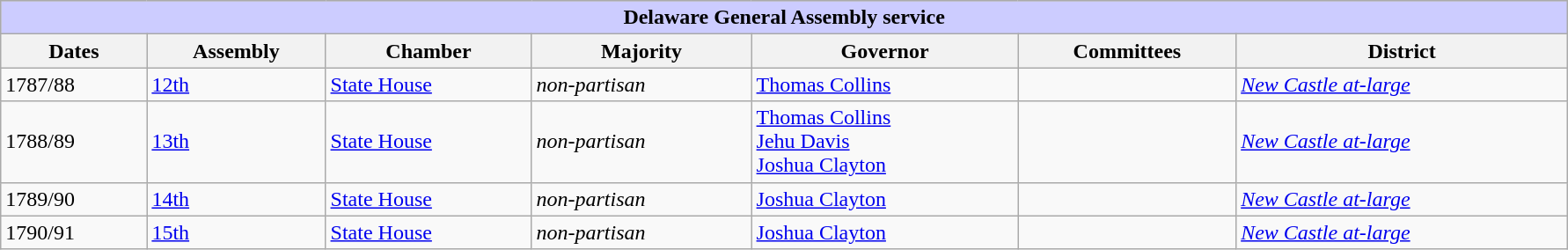<table class=wikitable style="width: 94%" style="text-align: center;" align="center">
<tr bgcolor=#cccccc>
<th colspan=7 style="background: #ccccff;">Delaware General Assembly service</th>
</tr>
<tr>
<th><strong>Dates</strong></th>
<th><strong>Assembly</strong></th>
<th><strong>Chamber</strong></th>
<th><strong>Majority</strong></th>
<th><strong>Governor</strong></th>
<th><strong>Committees</strong></th>
<th><strong>District</strong></th>
</tr>
<tr>
<td>1787/88</td>
<td><a href='#'>12th</a></td>
<td><a href='#'>State House</a></td>
<td><em>non-partisan</em></td>
<td><a href='#'>Thomas Collins</a></td>
<td></td>
<td><a href='#'><em>New Castle at-large</em></a></td>
</tr>
<tr>
<td>1788/89</td>
<td><a href='#'>13th</a></td>
<td><a href='#'>State House</a></td>
<td><em>non-partisan</em></td>
<td><a href='#'>Thomas Collins</a><br><a href='#'>Jehu Davis</a><br><a href='#'>Joshua Clayton</a></td>
<td></td>
<td><a href='#'><em>New Castle at-large</em></a></td>
</tr>
<tr>
<td>1789/90</td>
<td><a href='#'>14th</a></td>
<td><a href='#'>State House</a></td>
<td><em>non-partisan</em></td>
<td><a href='#'>Joshua Clayton</a></td>
<td></td>
<td><a href='#'><em>New Castle at-large</em></a></td>
</tr>
<tr>
<td>1790/91</td>
<td><a href='#'>15th</a></td>
<td><a href='#'>State House</a></td>
<td><em>non-partisan</em></td>
<td><a href='#'>Joshua Clayton</a></td>
<td></td>
<td><a href='#'><em>New Castle at-large</em></a></td>
</tr>
</table>
